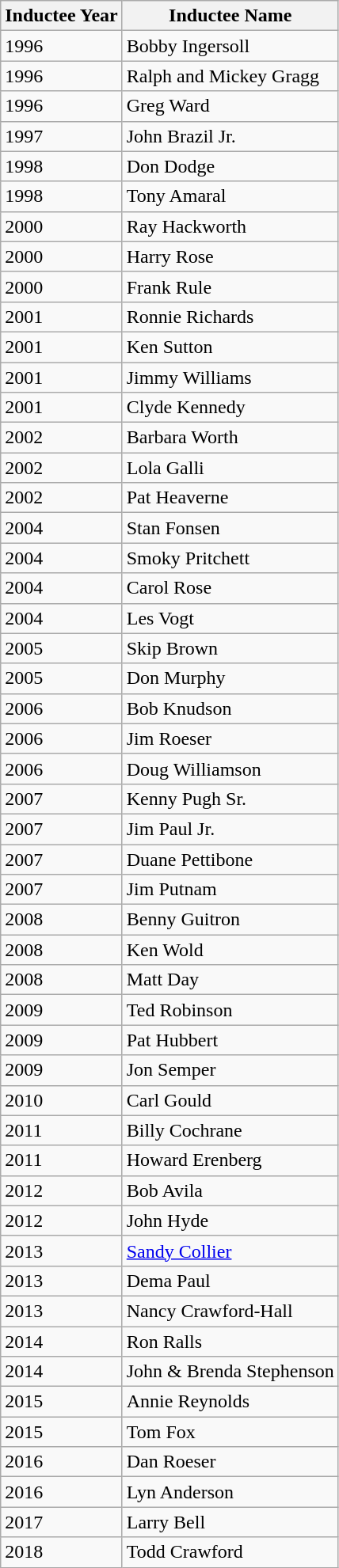<table class="wikitable">
<tr>
<th>Inductee Year</th>
<th>Inductee Name</th>
</tr>
<tr>
<td>1996</td>
<td>Bobby Ingersoll</td>
</tr>
<tr>
<td>1996</td>
<td>Ralph and Mickey Gragg</td>
</tr>
<tr>
<td>1996</td>
<td>Greg Ward</td>
</tr>
<tr>
<td>1997</td>
<td>John Brazil Jr.</td>
</tr>
<tr>
<td>1998</td>
<td>Don Dodge</td>
</tr>
<tr>
<td>1998</td>
<td>Tony Amaral</td>
</tr>
<tr>
<td>2000</td>
<td>Ray Hackworth</td>
</tr>
<tr>
<td>2000</td>
<td>Harry Rose</td>
</tr>
<tr>
<td>2000</td>
<td>Frank Rule</td>
</tr>
<tr>
<td>2001</td>
<td>Ronnie Richards</td>
</tr>
<tr>
<td>2001</td>
<td>Ken Sutton</td>
</tr>
<tr>
<td>2001</td>
<td>Jimmy Williams</td>
</tr>
<tr>
<td>2001</td>
<td>Clyde Kennedy</td>
</tr>
<tr>
<td>2002</td>
<td>Barbara Worth</td>
</tr>
<tr>
<td>2002</td>
<td>Lola Galli</td>
</tr>
<tr>
<td>2002</td>
<td>Pat Heaverne</td>
</tr>
<tr>
<td>2004</td>
<td>Stan Fonsen</td>
</tr>
<tr>
<td>2004</td>
<td>Smoky Pritchett</td>
</tr>
<tr>
<td>2004</td>
<td>Carol Rose</td>
</tr>
<tr>
<td>2004</td>
<td>Les Vogt</td>
</tr>
<tr>
<td>2005</td>
<td>Skip Brown</td>
</tr>
<tr>
<td>2005</td>
<td>Don Murphy</td>
</tr>
<tr>
<td>2006</td>
<td>Bob Knudson</td>
</tr>
<tr>
<td>2006</td>
<td>Jim Roeser</td>
</tr>
<tr>
<td>2006</td>
<td>Doug Williamson</td>
</tr>
<tr>
<td>2007</td>
<td>Kenny Pugh Sr.</td>
</tr>
<tr>
<td>2007</td>
<td>Jim Paul Jr.</td>
</tr>
<tr>
<td>2007</td>
<td>Duane Pettibone</td>
</tr>
<tr>
<td>2007</td>
<td>Jim Putnam</td>
</tr>
<tr>
<td>2008</td>
<td>Benny Guitron</td>
</tr>
<tr>
<td>2008</td>
<td>Ken Wold</td>
</tr>
<tr>
<td>2008</td>
<td>Matt Day</td>
</tr>
<tr>
<td>2009</td>
<td>Ted Robinson</td>
</tr>
<tr>
<td>2009</td>
<td>Pat Hubbert</td>
</tr>
<tr>
<td>2009</td>
<td>Jon Semper</td>
</tr>
<tr>
<td>2010</td>
<td>Carl Gould</td>
</tr>
<tr>
<td>2011</td>
<td>Billy Cochrane</td>
</tr>
<tr>
<td>2011</td>
<td>Howard Erenberg</td>
</tr>
<tr>
<td>2012</td>
<td>Bob Avila</td>
</tr>
<tr>
<td>2012</td>
<td>John Hyde</td>
</tr>
<tr>
<td>2013</td>
<td><a href='#'>Sandy Collier</a></td>
</tr>
<tr>
<td>2013</td>
<td>Dema Paul</td>
</tr>
<tr>
<td>2013</td>
<td>Nancy Crawford-Hall</td>
</tr>
<tr>
<td>2014</td>
<td>Ron Ralls</td>
</tr>
<tr>
<td>2014</td>
<td>John & Brenda Stephenson</td>
</tr>
<tr>
<td>2015</td>
<td>Annie Reynolds</td>
</tr>
<tr>
<td>2015</td>
<td>Tom Fox</td>
</tr>
<tr>
<td>2016</td>
<td>Dan Roeser</td>
</tr>
<tr>
<td>2016</td>
<td>Lyn Anderson</td>
</tr>
<tr>
<td>2017</td>
<td>Larry Bell</td>
</tr>
<tr>
<td>2018</td>
<td>Todd Crawford</td>
</tr>
</table>
